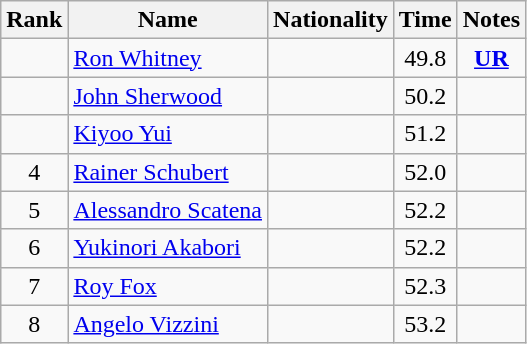<table class="wikitable sortable" style="text-align:center">
<tr>
<th>Rank</th>
<th>Name</th>
<th>Nationality</th>
<th>Time</th>
<th>Notes</th>
</tr>
<tr>
<td></td>
<td align=left><a href='#'>Ron Whitney</a></td>
<td align=left></td>
<td>49.8</td>
<td><strong><a href='#'>UR</a></strong></td>
</tr>
<tr>
<td></td>
<td align=left><a href='#'>John Sherwood</a></td>
<td align=left></td>
<td>50.2</td>
<td></td>
</tr>
<tr>
<td></td>
<td align=left><a href='#'>Kiyoo Yui</a></td>
<td align=left></td>
<td>51.2</td>
<td></td>
</tr>
<tr>
<td>4</td>
<td align=left><a href='#'>Rainer Schubert</a></td>
<td align=left></td>
<td>52.0</td>
<td></td>
</tr>
<tr>
<td>5</td>
<td align=left><a href='#'>Alessandro Scatena</a></td>
<td align=left></td>
<td>52.2</td>
<td></td>
</tr>
<tr>
<td>6</td>
<td align=left><a href='#'>Yukinori Akabori</a></td>
<td align=left></td>
<td>52.2</td>
<td></td>
</tr>
<tr>
<td>7</td>
<td align=left><a href='#'>Roy Fox</a></td>
<td align=left></td>
<td>52.3</td>
<td></td>
</tr>
<tr>
<td>8</td>
<td align=left><a href='#'>Angelo Vizzini</a></td>
<td align=left></td>
<td>53.2</td>
<td></td>
</tr>
</table>
